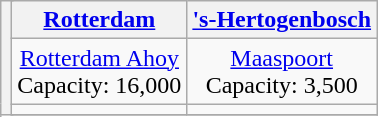<table class="wikitable" style="text-align:center">
<tr>
<th rowspan="4" colspan="2"></th>
<th> <a href='#'>Rotterdam</a></th>
<th> <a href='#'>'s-Hertogenbosch</a></th>
</tr>
<tr>
<td><a href='#'>Rotterdam Ahoy</a><br>Capacity: 16,000</td>
<td><a href='#'>Maaspoort</a><br>Capacity: 3,500</td>
</tr>
<tr>
<td></td>
<td></td>
</tr>
<tr>
</tr>
</table>
